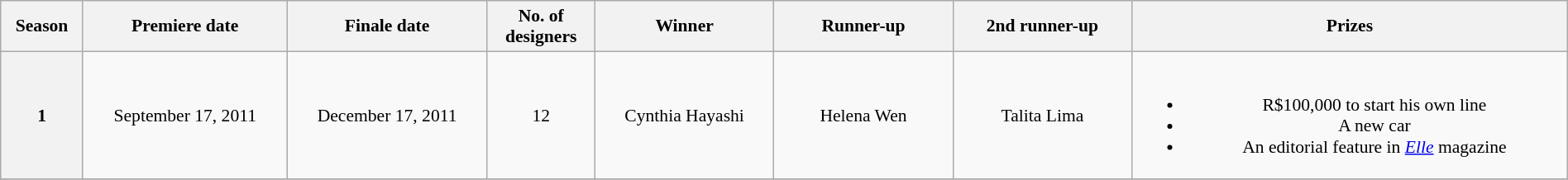<table class="wikitable" style="white-space:nowrap; text-align:center; font-size:90%; width:100%;">
<tr>
<th scope="col" width=05>Season</th>
<th scope="col" width=80>Premiere date</th>
<th scope="col" width=80>Finale date</th>
<th scope="col" width=005>No. of<br>designers</th>
<th scope="col" width=100>Winner</th>
<th scope="col" width=100>Runner-up</th>
<th scope="col" width=100>2nd runner-up</th>
<th scope="col" width=100>Prizes</th>
</tr>
<tr>
<th>1</th>
<td>September 17, 2011</td>
<td>December 17, 2011</td>
<td>12</td>
<td>Cynthia Hayashi</td>
<td>Helena Wen</td>
<td>Talita Lima</td>
<td><br><ul><li>R$100,000 to start his own line</li><li>A new car</li><li>An editorial feature in <em><a href='#'>Elle</a></em> magazine</li></ul></td>
</tr>
<tr>
</tr>
</table>
